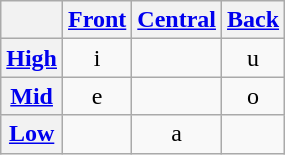<table class="wikitable IPA" style="text-align: center;">
<tr>
<th></th>
<th><a href='#'>Front</a></th>
<th><a href='#'>Central</a></th>
<th><a href='#'>Back</a></th>
</tr>
<tr>
<th><a href='#'>High</a></th>
<td>i</td>
<td></td>
<td>u</td>
</tr>
<tr>
<th><a href='#'>Mid</a></th>
<td>e</td>
<td></td>
<td>o</td>
</tr>
<tr>
<th><a href='#'>Low</a></th>
<td></td>
<td>a</td>
<td></td>
</tr>
</table>
